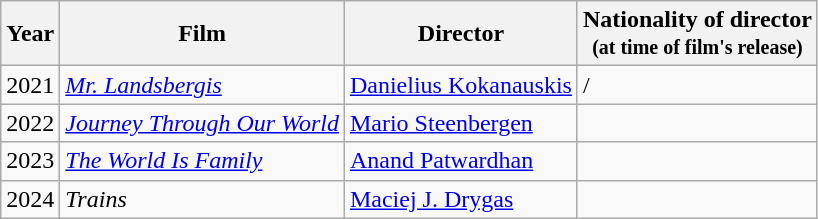<table class="wikitable">
<tr>
<th>Year</th>
<th>Film</th>
<th>Director</th>
<th>Nationality of director<br><small>(at time of film's release)</small></th>
</tr>
<tr>
<td>2021</td>
<td><em><a href='#'>Mr. Landsbergis</a></em></td>
<td><a href='#'>Danielius Kokanauskis</a></td>
<td> / </td>
</tr>
<tr>
<td>2022</td>
<td><em><a href='#'>Journey Through Our World</a></em></td>
<td><a href='#'>Mario Steenbergen</a></td>
<td></td>
</tr>
<tr>
<td>2023</td>
<td><em><a href='#'>The World Is Family</a></em> <em></em></td>
<td><a href='#'>Anand Patwardhan</a></td>
<td></td>
</tr>
<tr>
<td>2024</td>
<td><em>Trains</em></td>
<td><a href='#'>Maciej J. Drygas</a></td>
<td></td>
</tr>
</table>
